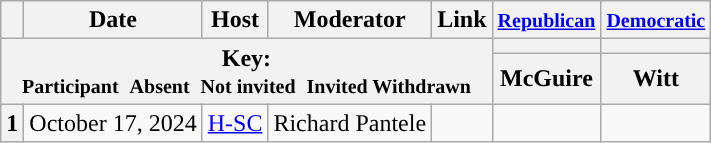<table class="wikitable" style="text-align:center;">
<tr>
<th scope="col"></th>
<th scope="col">Date</th>
<th scope="col">Host</th>
<th scope="col">Moderator</th>
<th scope="col">Link</th>
<th scope="col"><small><a href='#'>Republican</a></small></th>
<th scope="col"><small><a href='#'>Democratic</a></small></th>
</tr>
<tr>
<th colspan="5" rowspan="2">Key:<br> <small>Participant </small>  <small>Absent </small>  <small>Not invited </small>  <small>Invited  Withdrawn</small></th>
<th scope="col" style="background:"></th>
<th scope="col" style="background:"></th>
</tr>
<tr>
<th scope="col">McGuire</th>
<th scope="col">Witt</th>
</tr>
<tr>
<th>1</th>
<td style="white-space:nowrap;">October 17, 2024</td>
<td style="white-space:nowrap;"><a href='#'>H-SC</a></td>
<td style="white-space:nowrap;">Richard Pantele</td>
<td style="white-space:nowrap;"></td>
<td></td>
<td></td>
</tr>
</table>
